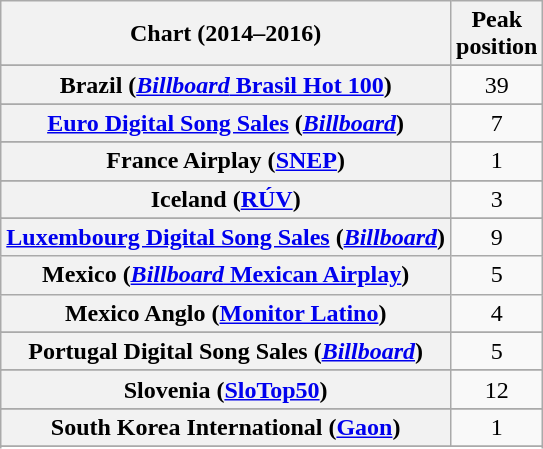<table class="wikitable sortable plainrowheaders" style="text-align:center">
<tr>
<th scope="col">Chart (2014–2016)</th>
<th scope="col">Peak<br>position</th>
</tr>
<tr>
</tr>
<tr>
</tr>
<tr>
</tr>
<tr>
</tr>
<tr>
</tr>
<tr>
<th scope="row">Brazil (<a href='#'><em>Billboard</em> Brasil Hot 100</a>)</th>
<td>39</td>
</tr>
<tr>
</tr>
<tr>
</tr>
<tr>
</tr>
<tr>
</tr>
<tr>
</tr>
<tr>
</tr>
<tr>
</tr>
<tr>
<th scope="row"><a href='#'>Euro Digital Song Sales</a> (<em><a href='#'>Billboard</a></em>)</th>
<td>7</td>
</tr>
<tr>
</tr>
<tr>
</tr>
<tr>
<th scope="row">France Airplay (<a href='#'>SNEP</a>)</th>
<td style="text-align:center;">1</td>
</tr>
<tr>
</tr>
<tr>
</tr>
<tr>
</tr>
<tr>
<th scope="row">Iceland (<a href='#'>RÚV</a>)</th>
<td>3</td>
</tr>
<tr>
</tr>
<tr>
</tr>
<tr>
</tr>
<tr>
<th scope="row"><a href='#'>Luxembourg Digital Song Sales</a> (<em><a href='#'>Billboard</a></em>)</th>
<td>9</td>
</tr>
<tr>
<th scope="row">Mexico (<a href='#'><em>Billboard</em> Mexican Airplay</a>)</th>
<td>5</td>
</tr>
<tr>
<th scope="row">Mexico Anglo (<a href='#'>Monitor Latino</a>)</th>
<td>4</td>
</tr>
<tr>
</tr>
<tr>
</tr>
<tr>
</tr>
<tr>
</tr>
<tr>
</tr>
<tr>
<th scope="row">Portugal Digital Song Sales (<em><a href='#'>Billboard</a></em>)</th>
<td>5</td>
</tr>
<tr>
</tr>
<tr>
</tr>
<tr>
</tr>
<tr>
</tr>
<tr>
</tr>
<tr>
</tr>
<tr>
<th scope="row">Slovenia (<a href='#'>SloTop50</a>)</th>
<td align=center>12</td>
</tr>
<tr>
</tr>
<tr>
<th scope="row">South Korea International (<a href='#'>Gaon</a>)</th>
<td>1</td>
</tr>
<tr>
</tr>
<tr>
</tr>
<tr>
</tr>
<tr>
</tr>
<tr>
</tr>
<tr>
</tr>
<tr>
</tr>
<tr>
</tr>
<tr>
</tr>
<tr>
</tr>
<tr>
</tr>
<tr>
</tr>
</table>
